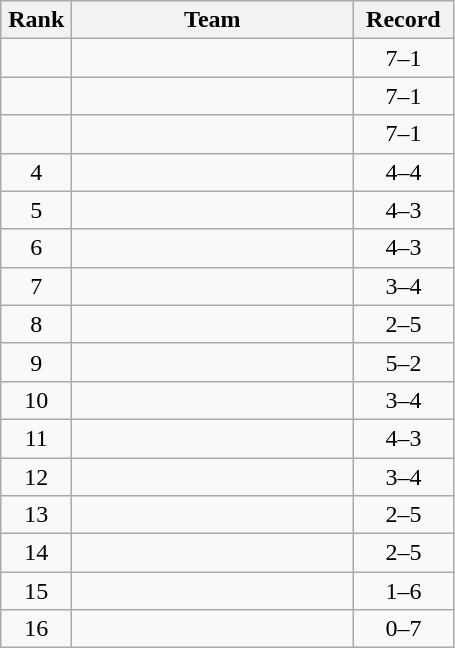<table class="wikitable" style="text-align: center;">
<tr>
<th width=40>Rank</th>
<th width=180>Team</th>
<th width=60>Record</th>
</tr>
<tr>
<td></td>
<td align="left"></td>
<td>7–1</td>
</tr>
<tr>
<td></td>
<td align="left"></td>
<td>7–1</td>
</tr>
<tr>
<td></td>
<td align="left"></td>
<td>7–1</td>
</tr>
<tr>
<td>4</td>
<td align="left"></td>
<td>4–4</td>
</tr>
<tr>
<td>5</td>
<td align="left"></td>
<td>4–3</td>
</tr>
<tr>
<td>6</td>
<td align="left"></td>
<td>4–3</td>
</tr>
<tr>
<td>7</td>
<td align="left"></td>
<td>3–4</td>
</tr>
<tr>
<td>8</td>
<td align="left"></td>
<td>2–5</td>
</tr>
<tr>
<td>9</td>
<td align="left"></td>
<td>5–2</td>
</tr>
<tr>
<td>10</td>
<td align="left"></td>
<td>3–4</td>
</tr>
<tr>
<td>11</td>
<td align="left"></td>
<td>4–3</td>
</tr>
<tr>
<td>12</td>
<td align="left"></td>
<td>3–4</td>
</tr>
<tr>
<td>13</td>
<td align="left"></td>
<td>2–5</td>
</tr>
<tr>
<td>14</td>
<td align="left"></td>
<td>2–5</td>
</tr>
<tr>
<td>15</td>
<td align="left"></td>
<td>1–6</td>
</tr>
<tr>
<td>16</td>
<td align="left"></td>
<td>0–7</td>
</tr>
</table>
